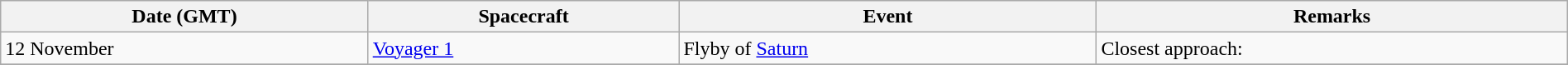<table class=wikitable width="100%">
<tr>
<th>Date (GMT)</th>
<th>Spacecraft</th>
<th>Event</th>
<th>Remarks</th>
</tr>
<tr>
<td>12 November</td>
<td><a href='#'>Voyager 1</a></td>
<td>Flyby of <a href='#'>Saturn</a></td>
<td>Closest approach: </td>
</tr>
<tr>
</tr>
</table>
